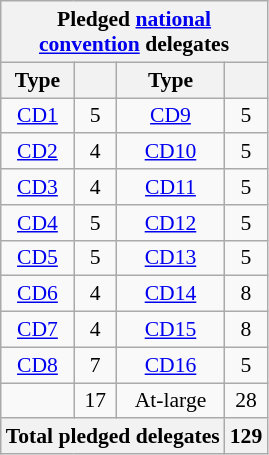<table class="wikitable sortable" style="font-size:90%;text-align:center;float:none;padding:5px;">
<tr>
<th colspan="4">Pledged <a href='#'>national<br>convention</a> delegates</th>
</tr>
<tr>
<th>Type</th>
<th></th>
<th>Type</th>
<th></th>
</tr>
<tr>
<td><a href='#'>CD1</a></td>
<td>5</td>
<td><a href='#'>CD9</a></td>
<td>5</td>
</tr>
<tr>
<td><a href='#'>CD2</a></td>
<td>4</td>
<td><a href='#'>CD10</a></td>
<td>5</td>
</tr>
<tr>
<td><a href='#'>CD3</a></td>
<td>4</td>
<td><a href='#'>CD11</a></td>
<td>5</td>
</tr>
<tr>
<td><a href='#'>CD4</a></td>
<td>5</td>
<td><a href='#'>CD12</a></td>
<td>5</td>
</tr>
<tr>
<td><a href='#'>CD5</a></td>
<td>5</td>
<td><a href='#'>CD13</a></td>
<td>5</td>
</tr>
<tr>
<td><a href='#'>CD6</a></td>
<td>4</td>
<td><a href='#'>CD14</a></td>
<td>8</td>
</tr>
<tr>
<td><a href='#'>CD7</a></td>
<td>4</td>
<td><a href='#'>CD15</a></td>
<td>8</td>
</tr>
<tr>
<td><a href='#'>CD8</a></td>
<td>7</td>
<td><a href='#'>CD16</a></td>
<td>5</td>
</tr>
<tr>
<td></td>
<td>17</td>
<td>At-large</td>
<td>28</td>
</tr>
<tr>
<th colspan="3">Total pledged delegates</th>
<th>129</th>
</tr>
</table>
